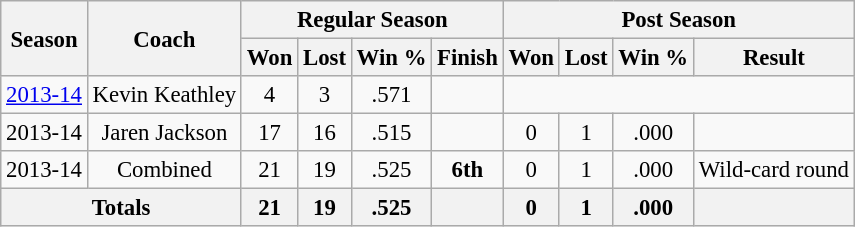<table class="wikitable" style="font-size: 95%; text-align:center;">
<tr>
<th rowspan="2">Season</th>
<th rowspan="2">Coach</th>
<th colspan="4">Regular Season</th>
<th colspan="4">Post Season</th>
</tr>
<tr>
<th>Won</th>
<th>Lost</th>
<th>Win %</th>
<th>Finish</th>
<th>Won</th>
<th>Lost</th>
<th>Win %</th>
<th>Result</th>
</tr>
<tr>
<td><a href='#'>2013-14</a></td>
<td>Kevin Keathley</td>
<td>4</td>
<td>3</td>
<td>.571</td>
<td><strong></strong></td>
<td colspan="4"></td>
</tr>
<tr>
<td>2013-14</td>
<td>Jaren Jackson</td>
<td>17</td>
<td>16</td>
<td>.515</td>
<td><strong></strong></td>
<td>0</td>
<td>1</td>
<td>.000</td>
<td><strong></strong></td>
</tr>
<tr>
<td>2013-14</td>
<td>Combined</td>
<td>21</td>
<td>19</td>
<td>.525</td>
<td><strong>6th</strong></td>
<td>0</td>
<td>1</td>
<td>.000</td>
<td>Wild-card round</td>
</tr>
<tr>
<th colspan="2">Totals</th>
<th>21</th>
<th>19</th>
<th>.525</th>
<th></th>
<th>0</th>
<th>1</th>
<th>.000</th>
<th></th>
</tr>
</table>
